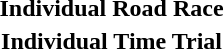<table>
<tr align="center">
<td><strong>Individual Road Race</strong></td>
<td><strong></strong></td>
<td><strong></strong></td>
<td><strong></strong></td>
</tr>
<tr align="center">
<td><strong>Individual Time Trial</strong></td>
<td><strong></strong></td>
<td><strong></strong></td>
<td><strong></strong></td>
</tr>
</table>
